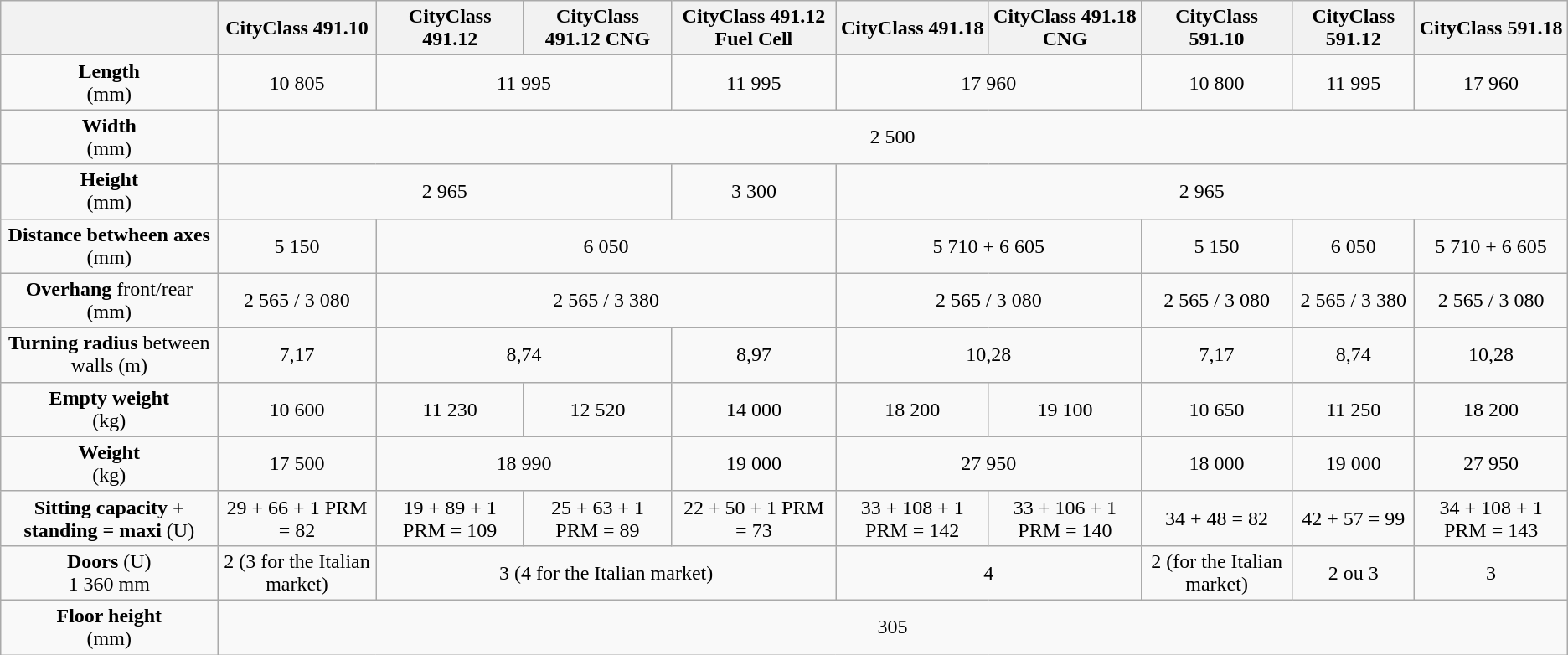<table class="wikitable" style="text-align:center;">
<tr>
<th></th>
<th>CityClass 491.10</th>
<th>CityClass 491.12</th>
<th>CityClass 491.12 CNG</th>
<th>CityClass 491.12 Fuel Cell</th>
<th>CityClass 491.18</th>
<th>CityClass 491.18 CNG</th>
<th>CityClass 591.10</th>
<th>CityClass 591.12</th>
<th>CityClass 591.18</th>
</tr>
<tr>
<td><strong>Length</strong><br> (mm)</td>
<td>10 805</td>
<td colspan="2">11 995</td>
<td>11 995</td>
<td colspan="2">17 960</td>
<td>10 800</td>
<td>11 995</td>
<td>17 960</td>
</tr>
<tr>
<td><strong>Width</strong><br> (mm)</td>
<td colspan="9">2 500</td>
</tr>
<tr>
<td><strong>Height</strong><br> (mm)</td>
<td colspan="3">2 965</td>
<td>3 300</td>
<td colspan="5">2 965</td>
</tr>
<tr>
<td><strong>Distance betwheen axes</strong><br> (mm)</td>
<td>5 150</td>
<td colspan="3">6 050</td>
<td colspan="2">5 710 + 6 605</td>
<td>5 150</td>
<td>6 050</td>
<td>5 710 + 6 605</td>
</tr>
<tr>
<td><strong>Overhang</strong> front/rear (mm)</td>
<td>2 565 / 3 080</td>
<td colspan="3">2 565 / 3 380</td>
<td colspan="2">2 565 / 3 080</td>
<td>2 565 / 3 080</td>
<td>2 565 / 3 380</td>
<td colspan="2">2 565 / 3 080</td>
</tr>
<tr>
<td><strong>Turning radius</strong> between walls (m)</td>
<td>7,17</td>
<td colspan="2">8,74</td>
<td>8,97</td>
<td colspan="2">10,28</td>
<td>7,17</td>
<td>8,74</td>
<td>10,28</td>
</tr>
<tr>
<td><strong>Empty weight</strong><br> (kg)</td>
<td>10 600</td>
<td>11 230</td>
<td>12 520</td>
<td>14 000</td>
<td>18 200</td>
<td>19 100</td>
<td>10 650</td>
<td>11 250</td>
<td>18 200</td>
</tr>
<tr>
<td><strong>Weight</strong><br> (kg)</td>
<td>17 500</td>
<td colspan="2">18 990</td>
<td>19 000</td>
<td colspan="2">27 950</td>
<td>18 000</td>
<td>19 000</td>
<td>27 950</td>
</tr>
<tr>
<td><strong>Sitting capacity + standing = maxi</strong> (U)</td>
<td>29 + 66 + 1 PRM = 82</td>
<td>19 + 89 + 1 PRM = 109</td>
<td>25 + 63 + 1 PRM = 89</td>
<td>22 + 50 + 1 PRM = 73</td>
<td>33 + 108 + 1 PRM = 142</td>
<td>33 + 106 + 1 PRM = 140</td>
<td>34 + 48 = 82</td>
<td>42 + 57 = 99</td>
<td>34 + 108 + 1 PRM = 143</td>
</tr>
<tr>
<td><strong>Doors</strong> (U)<br> 1 360 mm</td>
<td>2 (3 for the Italian market)</td>
<td colspan="3">3 (4 for the Italian market)</td>
<td colspan="2">4</td>
<td>2 (for the Italian market)</td>
<td>2 ou 3</td>
<td>3</td>
</tr>
<tr>
<td><strong>Floor height</strong><br>(mm)</td>
<td colspan="9">305</td>
</tr>
</table>
